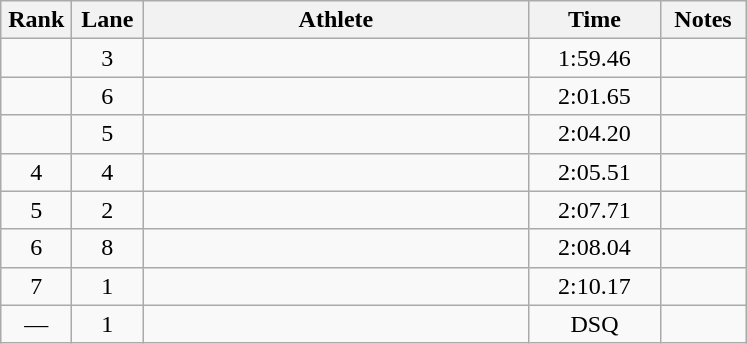<table class="wikitable sortable" style="text-align:center">
<tr>
<th width=40>Rank</th>
<th width=40>Lane</th>
<th width=250>Athlete</th>
<th width=80>Time</th>
<th width=50>Notes</th>
</tr>
<tr>
<td></td>
<td>3</td>
<td align=left></td>
<td>1:59.46</td>
<td></td>
</tr>
<tr>
<td></td>
<td>6</td>
<td align=left></td>
<td>2:01.65</td>
<td></td>
</tr>
<tr>
<td></td>
<td>5</td>
<td align=left></td>
<td>2:04.20</td>
<td></td>
</tr>
<tr>
<td>4</td>
<td>4</td>
<td align=left></td>
<td>2:05.51</td>
<td></td>
</tr>
<tr>
<td>5</td>
<td>2</td>
<td align=left></td>
<td>2:07.71</td>
<td></td>
</tr>
<tr>
<td>6</td>
<td>8</td>
<td align=left></td>
<td>2:08.04</td>
<td></td>
</tr>
<tr>
<td>7</td>
<td>1</td>
<td align=left></td>
<td>2:10.17</td>
<td></td>
</tr>
<tr>
<td>—</td>
<td>1</td>
<td align=left></td>
<td>DSQ</td>
<td></td>
</tr>
</table>
